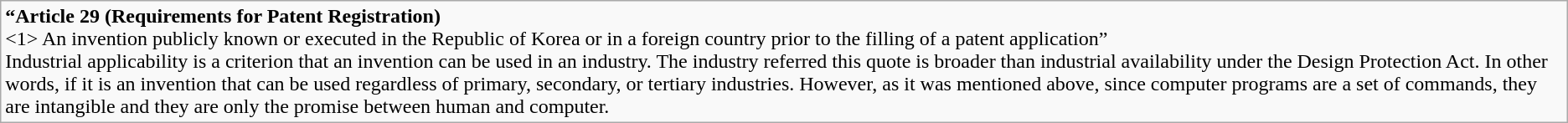<table class="wikitable">
<tr>
<td><strong>“Article 29 (Requirements for Patent Registration)</strong><br><1> An invention publicly known or executed in the Republic of Korea or in a foreign country prior to the filling of a patent application”<br>Industrial applicability is a criterion that an invention can be used in an industry. The industry referred this quote is broader than industrial availability under the Design Protection Act. In other words, if it is an invention that can be used regardless of primary, secondary, or tertiary industries. However, as it was mentioned above, since computer programs are a set of commands, they are intangible and they are only the promise between human and computer.</td>
</tr>
</table>
